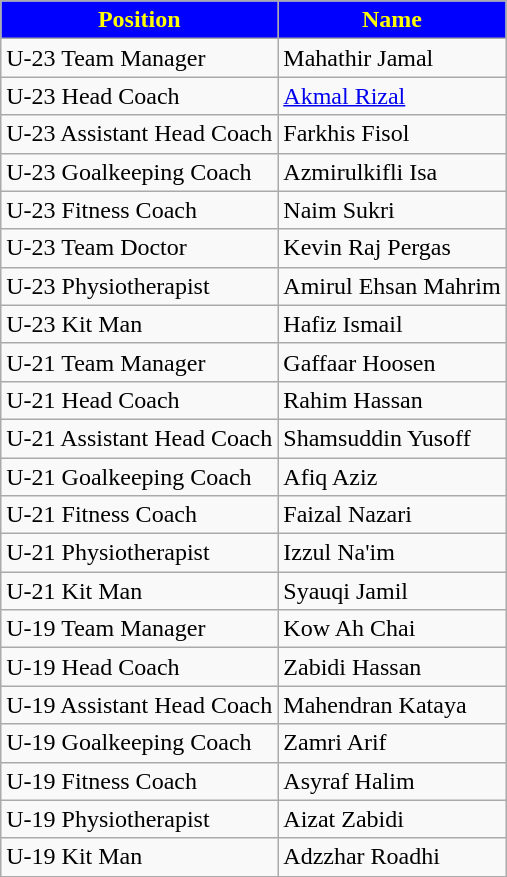<table class="wikitable">
<tr>
<th style="background:blue; color:yellow; text-align:center;">Position</th>
<th style="background:blue; color:yellow; text-align:center;">Name</th>
</tr>
<tr>
<td>U-23 Team Manager</td>
<td> Mahathir Jamal</td>
</tr>
<tr>
<td>U-23 Head Coach</td>
<td> <a href='#'>Akmal Rizal</a></td>
</tr>
<tr>
<td>U-23 Assistant Head Coach</td>
<td> Farkhis Fisol</td>
</tr>
<tr>
<td>U-23 Goalkeeping Coach</td>
<td> Azmirulkifli Isa</td>
</tr>
<tr>
<td>U-23 Fitness Coach</td>
<td> Naim Sukri</td>
</tr>
<tr>
<td>U-23 Team Doctor</td>
<td> Kevin Raj Pergas</td>
</tr>
<tr>
<td>U-23 Physiotherapist</td>
<td> Amirul Ehsan Mahrim</td>
</tr>
<tr>
<td>U-23 Kit Man</td>
<td> Hafiz Ismail</td>
</tr>
<tr>
<td>U-21 Team Manager</td>
<td> Gaffaar Hoosen</td>
</tr>
<tr>
<td>U-21 Head Coach</td>
<td> Rahim Hassan</td>
</tr>
<tr>
<td>U-21 Assistant Head Coach</td>
<td> Shamsuddin Yusoff</td>
</tr>
<tr>
<td>U-21 Goalkeeping Coach</td>
<td> Afiq Aziz</td>
</tr>
<tr>
<td>U-21 Fitness Coach</td>
<td> Faizal Nazari</td>
</tr>
<tr>
<td>U-21 Physiotherapist</td>
<td> Izzul Na'im</td>
</tr>
<tr>
<td>U-21 Kit Man</td>
<td> Syauqi Jamil</td>
</tr>
<tr>
<td>U-19 Team Manager</td>
<td> Kow Ah Chai</td>
</tr>
<tr>
<td>U-19 Head Coach</td>
<td> Zabidi Hassan</td>
</tr>
<tr>
<td>U-19 Assistant Head Coach</td>
<td> Mahendran Kataya</td>
</tr>
<tr>
<td>U-19 Goalkeeping Coach</td>
<td> Zamri Arif</td>
</tr>
<tr>
<td>U-19 Fitness Coach</td>
<td> Asyraf Halim</td>
</tr>
<tr>
<td>U-19 Physiotherapist</td>
<td> Aizat Zabidi</td>
</tr>
<tr>
<td>U-19 Kit Man</td>
<td> Adzzhar Roadhi</td>
</tr>
<tr>
</tr>
</table>
